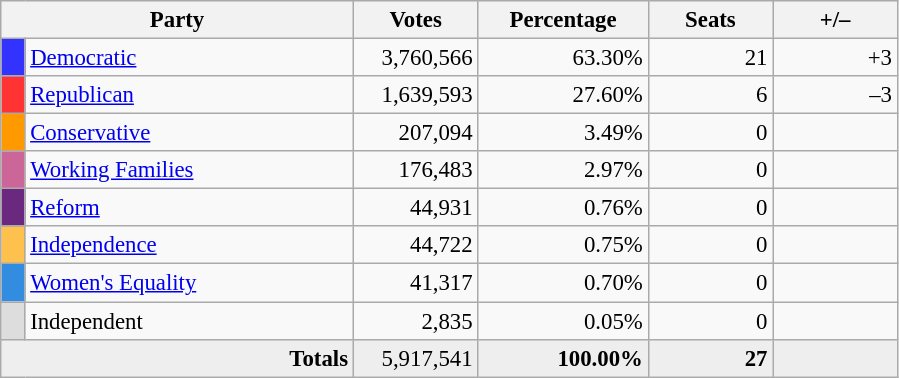<table class="wikitable" style="font-size: 95%;">
<tr style="background:#eee; text-align:center;">
<th colspan=2 style="width: 15em">Party</th>
<th style="width: 5em">Votes</th>
<th style="width: 7em">Percentage</th>
<th style="width: 5em">Seats</th>
<th style="width: 5em">+/–</th>
</tr>
<tr>
<th style="background:#33f; width:3px;"></th>
<td style="width: 130px"><a href='#'>Democratic</a></td>
<td style="text-align:right;">3,760,566</td>
<td style="text-align:right;">63.30%</td>
<td style="text-align:right;">21</td>
<td style="text-align:right;">+3</td>
</tr>
<tr>
<th style="background:#f33; width:3px;"></th>
<td style="width: 130px"><a href='#'>Republican</a></td>
<td style="text-align:right;">1,639,593</td>
<td style="text-align:right;">27.60%</td>
<td style="text-align:right;">6</td>
<td style="text-align:right;">–3</td>
</tr>
<tr>
<th style="background:#f90; width:3px;"></th>
<td style="width: 130px"><a href='#'>Conservative</a></td>
<td style="text-align:right;">207,094</td>
<td style="text-align:right;">3.49%</td>
<td style="text-align:right;">0</td>
<td style="text-align:right;"></td>
</tr>
<tr>
<th style="background:#c69; width:3px;"></th>
<td style="width: 130px"><a href='#'>Working Families</a></td>
<td style="text-align:right;">176,483</td>
<td style="text-align:right;">2.97%</td>
<td style="text-align:right;">0</td>
<td style="text-align:right;"></td>
</tr>
<tr>
<th style="background:#6A287E; width:3px;"></th>
<td style="width: 130px"><a href='#'>Reform</a></td>
<td style="text-align:right;">44,931</td>
<td style="text-align:right;">0.76%</td>
<td style="text-align:right;">0</td>
<td style="text-align:right;"></td>
</tr>
<tr>
<th style="background:#FFC14E; width:3px;"></th>
<td style="width: 130px"><a href='#'>Independence</a></td>
<td style="text-align:right;">44,722</td>
<td style="text-align:right;">0.75%</td>
<td style="text-align:right;">0</td>
<td style="text-align:right;"></td>
</tr>
<tr>
<th style="background:#328DE0; width:3px;"></th>
<td style="width: 130px"><a href='#'>Women's Equality</a></td>
<td style="text-align:right;">41,317</td>
<td style="text-align:right;">0.70%</td>
<td style="text-align:right;">0</td>
<td style="text-align:right;"></td>
</tr>
<tr>
<th style="background:#ddd; width:3px;"></th>
<td style="width: 130px">Independent</td>
<td style="text-align:right;">2,835</td>
<td style="text-align:right;">0.05%</td>
<td style="text-align:right;">0</td>
<td style="text-align:right;"></td>
</tr>
<tr style="background:#eee; text-align:right;">
<td colspan="2"><strong>Totals</strong></td>
<td>5,917,541</td>
<td><strong>100.00%</strong></td>
<td><strong>27</strong></td>
<td></td>
</tr>
</table>
